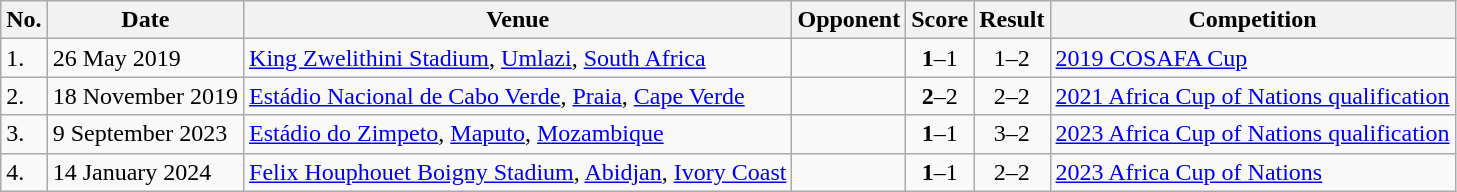<table class="wikitable" style="font-size:100%;">
<tr>
<th>No.</th>
<th>Date</th>
<th>Venue</th>
<th>Opponent</th>
<th>Score</th>
<th>Result</th>
<th>Competition</th>
</tr>
<tr>
<td>1.</td>
<td>26 May 2019</td>
<td><a href='#'>King Zwelithini Stadium</a>, <a href='#'>Umlazi</a>, <a href='#'>South Africa</a></td>
<td></td>
<td align=center><strong>1</strong>–1</td>
<td align=center>1–2</td>
<td><a href='#'>2019 COSAFA Cup</a></td>
</tr>
<tr>
<td>2.</td>
<td>18 November 2019</td>
<td><a href='#'>Estádio Nacional de Cabo Verde</a>, <a href='#'>Praia</a>, <a href='#'>Cape Verde</a></td>
<td></td>
<td align=center><strong>2</strong>–2</td>
<td align=center>2–2</td>
<td><a href='#'>2021 Africa Cup of Nations qualification</a></td>
</tr>
<tr>
<td>3.</td>
<td>9 September 2023</td>
<td><a href='#'>Estádio do Zimpeto</a>, <a href='#'>Maputo</a>, <a href='#'>Mozambique</a></td>
<td></td>
<td align=center><strong>1</strong>–1</td>
<td align=center>3–2</td>
<td><a href='#'>2023 Africa Cup of Nations qualification</a></td>
</tr>
<tr>
<td>4.</td>
<td>14 January 2024</td>
<td><a href='#'>Felix Houphouet Boigny Stadium</a>, <a href='#'>Abidjan</a>, <a href='#'>Ivory Coast</a></td>
<td></td>
<td align=center><strong>1</strong>–1</td>
<td align=center>2–2</td>
<td><a href='#'>2023 Africa Cup of Nations</a></td>
</tr>
</table>
